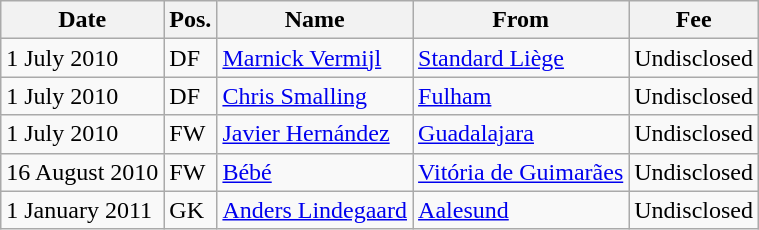<table class="wikitable">
<tr>
<th>Date</th>
<th>Pos.</th>
<th>Name</th>
<th>From</th>
<th>Fee</th>
</tr>
<tr>
<td>1 July 2010</td>
<td>DF</td>
<td> <a href='#'>Marnick Vermijl</a></td>
<td> <a href='#'>Standard Liège</a></td>
<td>Undisclosed</td>
</tr>
<tr>
<td>1 July 2010</td>
<td>DF</td>
<td> <a href='#'>Chris Smalling</a></td>
<td> <a href='#'>Fulham</a></td>
<td>Undisclosed</td>
</tr>
<tr>
<td>1 July 2010</td>
<td>FW</td>
<td> <a href='#'>Javier Hernández</a></td>
<td> <a href='#'>Guadalajara</a></td>
<td>Undisclosed</td>
</tr>
<tr>
<td>16 August 2010</td>
<td>FW</td>
<td> <a href='#'>Bébé</a></td>
<td> <a href='#'>Vitória de Guimarães</a></td>
<td>Undisclosed</td>
</tr>
<tr>
<td>1 January 2011</td>
<td>GK</td>
<td> <a href='#'>Anders Lindegaard</a></td>
<td> <a href='#'>Aalesund</a></td>
<td>Undisclosed</td>
</tr>
</table>
